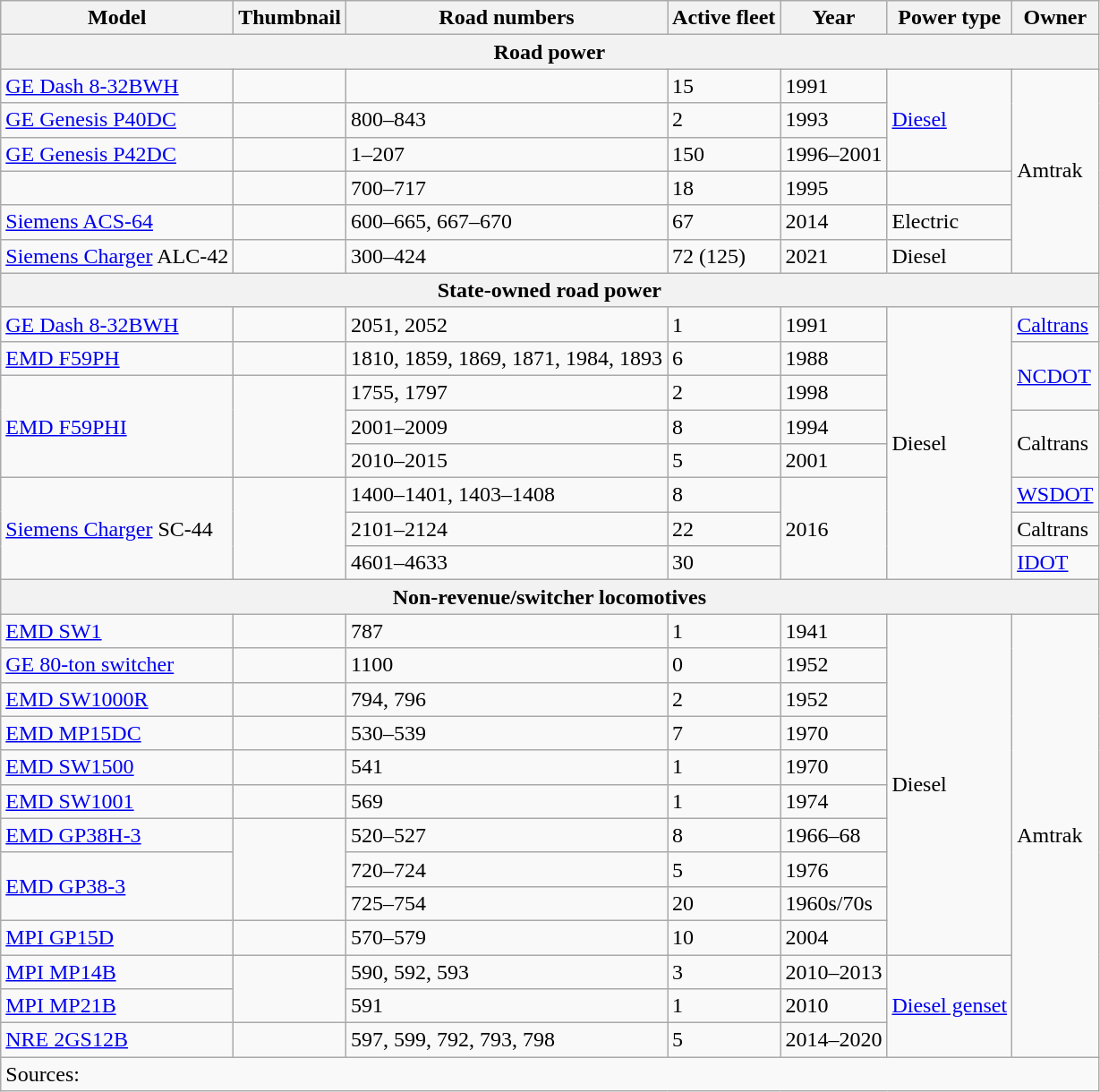<table class="wikitable sticky-header">
<tr>
<th>Model</th>
<th>Thumbnail</th>
<th>Road numbers</th>
<th>Active fleet</th>
<th>Year</th>
<th>Power type</th>
<th>Owner</th>
</tr>
<tr>
<th colspan="7">Road power</th>
</tr>
<tr>
<td><a href='#'>GE Dash 8-32BWH</a></td>
<td></td>
<td></td>
<td>15</td>
<td>1991</td>
<td rowspan="3"><a href='#'>Diesel</a></td>
<td rowspan="6">Amtrak</td>
</tr>
<tr>
<td><a href='#'>GE Genesis P40DC</a></td>
<td></td>
<td>800–843</td>
<td>2</td>
<td>1993</td>
</tr>
<tr>
<td><a href='#'>GE Genesis P42DC</a></td>
<td></td>
<td>1–207</td>
<td>150</td>
<td>1996–2001</td>
</tr>
<tr>
<td></td>
<td></td>
<td>700–717</td>
<td>18</td>
<td>1995</td>
<td></td>
</tr>
<tr>
<td><a href='#'>Siemens ACS-64</a></td>
<td></td>
<td>600–665, 667–670</td>
<td>67</td>
<td>2014</td>
<td>Electric</td>
</tr>
<tr>
<td><a href='#'>Siemens Charger</a> ALC-42</td>
<td></td>
<td>300–424</td>
<td>72 (125)</td>
<td>2021</td>
<td>Diesel</td>
</tr>
<tr>
<th colspan="7">State-owned road power</th>
</tr>
<tr>
<td><a href='#'>GE Dash 8-32BWH</a></td>
<td></td>
<td>2051, 2052</td>
<td>1</td>
<td>1991</td>
<td rowspan="8">Diesel</td>
<td><a href='#'>Caltrans</a></td>
</tr>
<tr>
<td><a href='#'>EMD F59PH</a></td>
<td></td>
<td>1810, 1859, 1869, 1871, 1984, 1893</td>
<td>6</td>
<td>1988</td>
<td rowspan="2"><a href='#'>NCDOT</a></td>
</tr>
<tr>
<td rowspan="3"><a href='#'>EMD F59PHI</a></td>
<td rowspan="3"></td>
<td>1755, 1797</td>
<td>2</td>
<td>1998</td>
</tr>
<tr>
<td>2001–2009</td>
<td>8</td>
<td>1994</td>
<td rowspan="2">Caltrans</td>
</tr>
<tr>
<td>2010–2015</td>
<td>5</td>
<td>2001</td>
</tr>
<tr>
<td rowspan="3"><a href='#'>Siemens Charger</a> SC-44</td>
<td rowspan="3"></td>
<td>1400–1401, 1403–1408</td>
<td>8</td>
<td rowspan="3">2016</td>
<td><a href='#'>WSDOT</a></td>
</tr>
<tr>
<td>2101–2124</td>
<td>22</td>
<td>Caltrans</td>
</tr>
<tr>
<td>4601–4633</td>
<td>30</td>
<td><a href='#'>IDOT</a></td>
</tr>
<tr>
<th colspan="7">Non-revenue/switcher locomotives</th>
</tr>
<tr>
<td><a href='#'>EMD SW1</a></td>
<td></td>
<td>787</td>
<td>1</td>
<td>1941</td>
<td rowspan="10">Diesel</td>
<td rowspan="13">Amtrak</td>
</tr>
<tr>
<td><a href='#'>GE 80-ton switcher</a></td>
<td></td>
<td>1100</td>
<td>0</td>
<td>1952</td>
</tr>
<tr>
<td><a href='#'>EMD SW1000R</a></td>
<td></td>
<td>794, 796</td>
<td>2</td>
<td 1952>1952</td>
</tr>
<tr>
<td><a href='#'>EMD MP15DC</a></td>
<td></td>
<td>530–539</td>
<td>7</td>
<td>1970</td>
</tr>
<tr>
<td><a href='#'>EMD SW1500</a></td>
<td></td>
<td>541</td>
<td>1</td>
<td>1970</td>
</tr>
<tr>
<td><a href='#'>EMD SW1001</a></td>
<td></td>
<td>569</td>
<td>1</td>
<td>1974</td>
</tr>
<tr>
<td><a href='#'>EMD GP38H-3</a></td>
<td rowspan="3"></td>
<td>520–527</td>
<td>8</td>
<td>1966–68</td>
</tr>
<tr>
<td rowspan="2"><a href='#'>EMD GP38-3</a></td>
<td>720–724</td>
<td>5</td>
<td>1976</td>
</tr>
<tr>
<td>725–754</td>
<td>20</td>
<td>1960s/70s</td>
</tr>
<tr>
<td><a href='#'>MPI GP15D</a></td>
<td></td>
<td>570–579</td>
<td>10</td>
<td>2004</td>
</tr>
<tr>
<td><a href='#'>MPI MP14B</a></td>
<td rowspan="2"></td>
<td>590, 592, 593</td>
<td>3</td>
<td>2010–2013</td>
<td rowspan="3"><a href='#'>Diesel genset</a></td>
</tr>
<tr>
<td><a href='#'>MPI MP21B</a></td>
<td>591</td>
<td>1</td>
<td>2010</td>
</tr>
<tr>
<td><a href='#'>NRE 2GS12B</a></td>
<td></td>
<td>597, 599, 792, 793, 798</td>
<td>5</td>
<td>2014–2020</td>
</tr>
<tr>
<td colspan="7">Sources:</td>
</tr>
</table>
